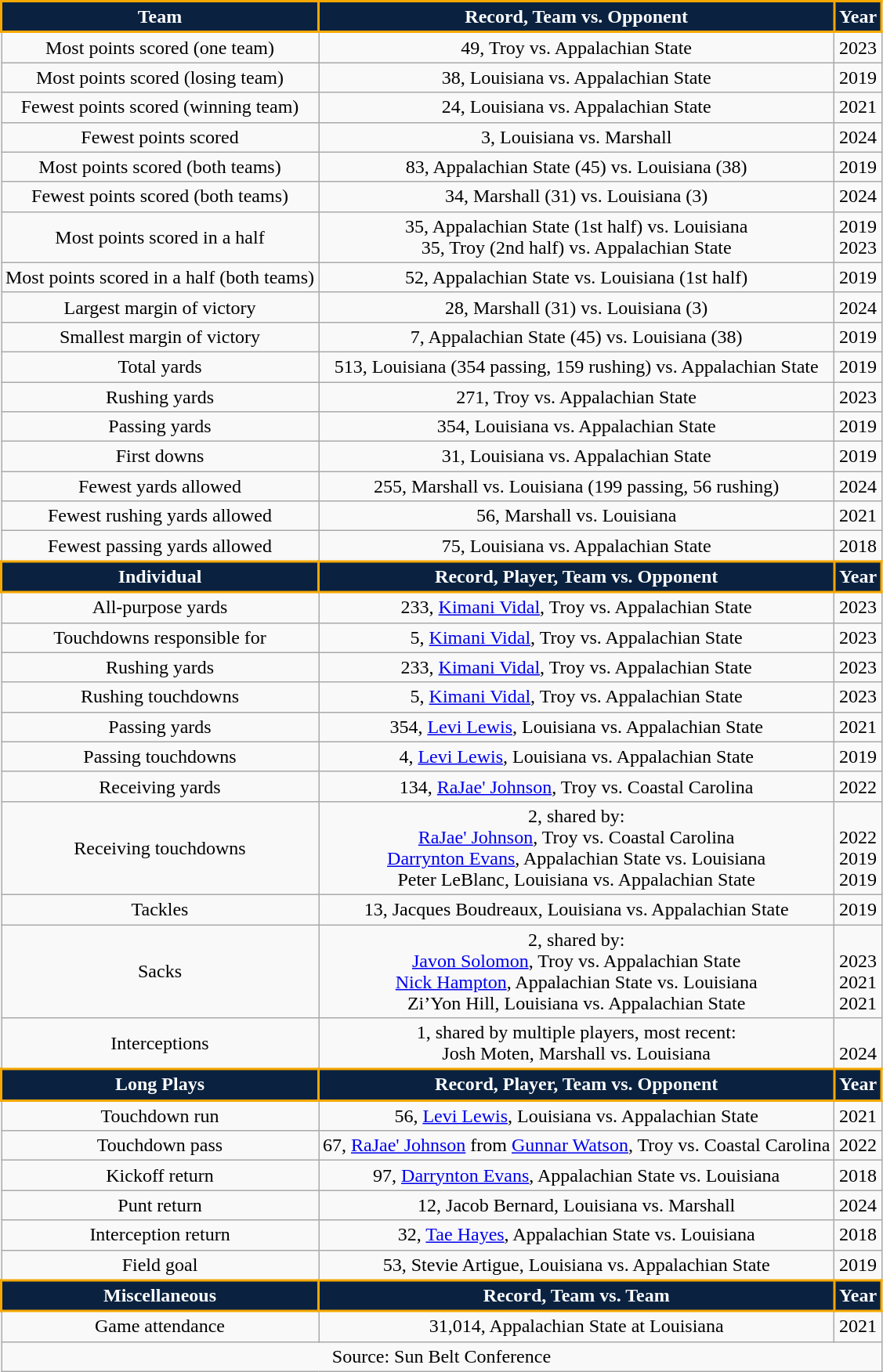<table class="wikitable" style="text-align:center">
<tr>
<th style="background:#0A2240; color:#FFFFFF; border:2px solid #F6A800;">Team</th>
<th style="background:#0A2240; color:#FFFFFF; border:2px solid #F6A800;">Record, Team vs. Opponent</th>
<th style="background:#0A2240; color:#FFFFFF; border:2px solid #F6A800;">Year</th>
</tr>
<tr>
<td>Most points scored (one team)</td>
<td>49, Troy vs. Appalachian State</td>
<td>2023</td>
</tr>
<tr>
<td>Most points scored (losing team)</td>
<td>38, Louisiana vs. Appalachian State</td>
<td>2019</td>
</tr>
<tr>
<td>Fewest points scored (winning team)</td>
<td>24, Louisiana vs. Appalachian State</td>
<td>2021</td>
</tr>
<tr>
<td>Fewest points scored</td>
<td>3, Louisiana vs. Marshall</td>
<td>2024</td>
</tr>
<tr>
<td>Most points scored (both teams)</td>
<td>83, Appalachian State (45) vs. Louisiana (38)</td>
<td>2019</td>
</tr>
<tr>
<td>Fewest points scored (both teams)</td>
<td>34, Marshall (31) vs. Louisiana (3)</td>
<td>2024</td>
</tr>
<tr>
<td>Most points scored in a half</td>
<td>35, Appalachian State (1st half) vs. Louisiana<br>35, Troy (2nd half) vs. Appalachian State</td>
<td>2019<br>2023</td>
</tr>
<tr>
<td>Most points scored in a half (both teams)</td>
<td>52, Appalachian State vs. Louisiana (1st half)</td>
<td>2019</td>
</tr>
<tr>
<td>Largest margin of victory</td>
<td>28, Marshall (31) vs. Louisiana (3)</td>
<td>2024</td>
</tr>
<tr>
<td>Smallest margin of victory</td>
<td>7, Appalachian State (45) vs. Louisiana (38)</td>
<td>2019</td>
</tr>
<tr>
<td>Total yards</td>
<td>513, Louisiana (354 passing, 159 rushing) vs. Appalachian State</td>
<td>2019</td>
</tr>
<tr>
<td>Rushing yards</td>
<td>271, Troy vs. Appalachian State</td>
<td>2023</td>
</tr>
<tr>
<td>Passing yards</td>
<td>354, Louisiana vs. Appalachian State</td>
<td>2019</td>
</tr>
<tr>
<td>First downs</td>
<td>31, Louisiana vs. Appalachian State</td>
<td>2019</td>
</tr>
<tr>
<td>Fewest yards allowed</td>
<td>255, Marshall vs. Louisiana (199 passing, 56 rushing)</td>
<td>2024</td>
</tr>
<tr>
<td>Fewest rushing yards allowed</td>
<td>56, Marshall vs. Louisiana</td>
<td>2021</td>
</tr>
<tr>
<td>Fewest passing yards allowed</td>
<td>75, Louisiana vs. Appalachian State</td>
<td>2018</td>
</tr>
<tr>
<th style="background:#0A2240; color:#FFFFFF; border:2px solid #F6A800;">Individual</th>
<th style="background:#0A2240; color:#FFFFFF; border:2px solid #F6A800;">Record, Player, Team vs. Opponent</th>
<th style="background:#0A2240; color:#FFFFFF; border:2px solid #F6A800;">Year</th>
</tr>
<tr>
<td>All-purpose yards</td>
<td>233, <a href='#'>Kimani Vidal</a>, Troy vs. Appalachian State</td>
<td>2023</td>
</tr>
<tr>
<td>Touchdowns responsible for</td>
<td>5, <a href='#'>Kimani Vidal</a>, Troy vs. Appalachian State</td>
<td>2023</td>
</tr>
<tr>
<td>Rushing yards</td>
<td>233, <a href='#'>Kimani Vidal</a>, Troy vs. Appalachian State</td>
<td>2023</td>
</tr>
<tr>
<td>Rushing touchdowns</td>
<td>5, <a href='#'>Kimani Vidal</a>, Troy vs. Appalachian State</td>
<td>2023</td>
</tr>
<tr>
<td>Passing yards</td>
<td>354, <a href='#'>Levi Lewis</a>, Louisiana vs. Appalachian State</td>
<td>2021</td>
</tr>
<tr>
<td>Passing touchdowns</td>
<td>4, <a href='#'>Levi Lewis</a>, Louisiana vs. Appalachian State</td>
<td>2019</td>
</tr>
<tr>
<td>Receiving yards</td>
<td>134, <a href='#'>RaJae' Johnson</a>, Troy vs. Coastal Carolina</td>
<td>2022</td>
</tr>
<tr>
<td>Receiving touchdowns</td>
<td>2, shared by:<br><a href='#'>RaJae' Johnson</a>, Troy vs. Coastal Carolina<br><a href='#'>Darrynton Evans</a>, Appalachian State vs. Louisiana<br>Peter LeBlanc, Louisiana vs. Appalachian State</td>
<td> <br>2022<br>2019<br>2019</td>
</tr>
<tr>
<td>Tackles</td>
<td>13, Jacques Boudreaux, Louisiana vs. Appalachian State</td>
<td>2019</td>
</tr>
<tr>
<td>Sacks</td>
<td>2, shared by:<br><a href='#'>Javon Solomon</a>, Troy vs. Appalachian State<br><a href='#'>Nick Hampton</a>, Appalachian State vs. Louisiana<br>Zi’Yon Hill, Louisiana vs. Appalachian State</td>
<td> <br>2023<br>2021<br>2021</td>
</tr>
<tr>
<td>Interceptions</td>
<td>1, shared by multiple players, most recent:<br>Josh Moten, Marshall vs. Louisiana</td>
<td> <br>2024</td>
</tr>
<tr>
<th style="background:#0A2240; color:#FFFFFF; border:2px solid #F6A800;">Long Plays</th>
<th style="background:#0A2240; color:#FFFFFF; border:2px solid #F6A800;">Record, Player, Team vs. Opponent</th>
<th style="background:#0A2240; color:#FFFFFF; border:2px solid #F6A800;">Year</th>
</tr>
<tr>
<td>Touchdown run</td>
<td>56, <a href='#'>Levi Lewis</a>, Louisiana vs. Appalachian State</td>
<td>2021</td>
</tr>
<tr>
<td>Touchdown pass</td>
<td>67, <a href='#'>RaJae' Johnson</a> from <a href='#'>Gunnar Watson</a>, Troy vs. Coastal Carolina</td>
<td>2022</td>
</tr>
<tr>
<td>Kickoff return</td>
<td>97, <a href='#'>Darrynton Evans</a>, Appalachian State vs. Louisiana</td>
<td>2018</td>
</tr>
<tr>
<td>Punt return</td>
<td>12, Jacob Bernard, Louisiana vs. Marshall</td>
<td>2024</td>
</tr>
<tr>
<td>Interception return</td>
<td>32, <a href='#'>Tae Hayes</a>, Appalachian State vs. Louisiana</td>
<td>2018</td>
</tr>
<tr>
<td>Field goal</td>
<td>53, Stevie Artigue, Louisiana vs. Appalachian State</td>
<td>2019</td>
</tr>
<tr>
<th style="background:#0A2240; color:#FFFFFF; border:2px solid #F6A800;">Miscellaneous</th>
<th style="background:#0A2240; color:#FFFFFF; border:2px solid #F6A800;">Record, Team vs. Team</th>
<th style="background:#0A2240; color:#FFFFFF; border:2px solid #F6A800;">Year</th>
</tr>
<tr>
<td>Game attendance</td>
<td>31,014, Appalachian State at Louisiana</td>
<td>2021</td>
</tr>
<tr>
<td colspan="3">Source: Sun Belt Conference</td>
</tr>
</table>
